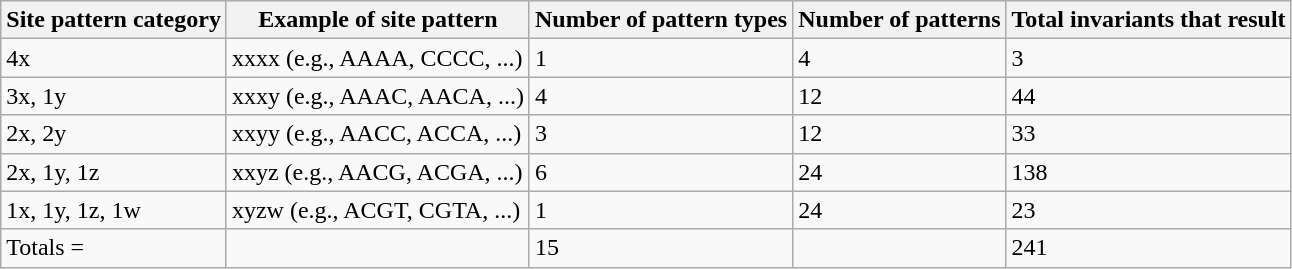<table class="wikitable">
<tr>
<th>Site pattern category</th>
<th>Example of site pattern</th>
<th>Number of pattern types</th>
<th>Number of patterns</th>
<th>Total invariants that result</th>
</tr>
<tr>
<td>4x</td>
<td>xxxx (e.g., AAAA, CCCC, ...)</td>
<td>1</td>
<td>4</td>
<td>3</td>
</tr>
<tr>
<td>3x, 1y</td>
<td>xxxy (e.g., AAAC, AACA, ...)</td>
<td>4</td>
<td>12</td>
<td>44</td>
</tr>
<tr>
<td>2x, 2y</td>
<td>xxyy (e.g., AACC, ACCA, ...)</td>
<td>3</td>
<td>12</td>
<td>33</td>
</tr>
<tr>
<td>2x, 1y,  1z</td>
<td>xxyz (e.g., AACG, ACGA, ...)</td>
<td>6</td>
<td>24</td>
<td>138</td>
</tr>
<tr>
<td>1x, 1y, 1z, 1w</td>
<td>xyzw (e.g., ACGT, CGTA, ...)</td>
<td>1</td>
<td>24</td>
<td>23</td>
</tr>
<tr>
<td>Totals =</td>
<td></td>
<td>15</td>
<td></td>
<td>241</td>
</tr>
</table>
